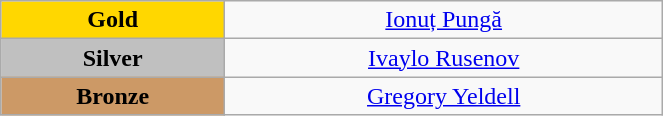<table class="wikitable" style="text-align:center; " width="35%">
<tr>
<td bgcolor="gold"><strong>Gold</strong></td>
<td><a href='#'>Ionuț Pungă</a><br>  <small><em></em></small></td>
</tr>
<tr>
<td bgcolor="silver"><strong>Silver</strong></td>
<td><a href='#'>Ivaylo Rusenov</a><br>  <small><em></em></small></td>
</tr>
<tr>
<td bgcolor="CC9966"><strong>Bronze</strong></td>
<td><a href='#'>Gregory Yeldell</a><br>  <small><em></em></small></td>
</tr>
</table>
